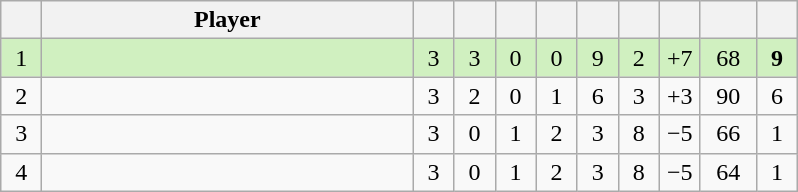<table class="wikitable" style="text-align:center; margin: 1em auto 1em auto, align:left">
<tr>
<th width=20></th>
<th width=240>Player</th>
<th width=20></th>
<th width=20></th>
<th width=20></th>
<th width=20></th>
<th width=20></th>
<th width=20></th>
<th width=20></th>
<th width=30></th>
<th width=20></th>
</tr>
<tr style="background:#D0F0C0;">
<td>1</td>
<td align=left></td>
<td>3</td>
<td>3</td>
<td>0</td>
<td>0</td>
<td>9</td>
<td>2</td>
<td>+7</td>
<td>68</td>
<td><strong>9</strong></td>
</tr>
<tr style=>
<td>2</td>
<td align=left></td>
<td>3</td>
<td>2</td>
<td>0</td>
<td>1</td>
<td>6</td>
<td>3</td>
<td>+3</td>
<td>90</td>
<td>6</td>
</tr>
<tr style>
<td>3</td>
<td align=left></td>
<td>3</td>
<td>0</td>
<td>1</td>
<td>2</td>
<td>3</td>
<td>8</td>
<td>−5</td>
<td>66</td>
<td>1</td>
</tr>
<tr style=>
<td>4</td>
<td align=left></td>
<td>3</td>
<td>0</td>
<td>1</td>
<td>2</td>
<td>3</td>
<td>8</td>
<td>−5</td>
<td>64</td>
<td>1</td>
</tr>
</table>
